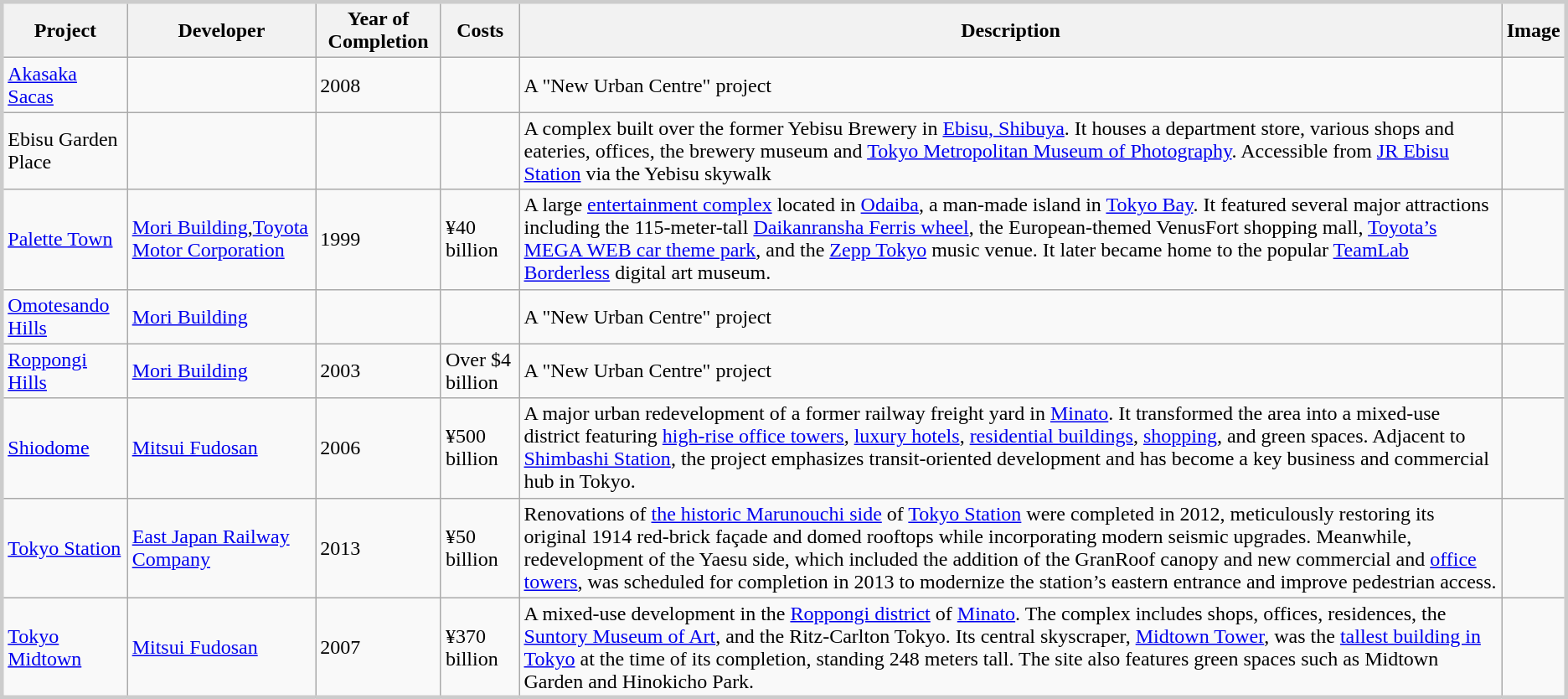<table class="wikitable sortable" style="border:3px solid #cccccc;">
<tr>
<th>Project</th>
<th>Developer</th>
<th>Year of Completion</th>
<th>Costs</th>
<th>Description</th>
<th>Image</th>
</tr>
<tr>
<td><a href='#'>Akasaka Sacas</a></td>
<td></td>
<td>2008</td>
<td></td>
<td>A "New Urban Centre" project</td>
<td></td>
</tr>
<tr>
<td>Ebisu Garden Place</td>
<td></td>
<td></td>
<td></td>
<td>A complex built over the former Yebisu Brewery in <a href='#'>Ebisu, Shibuya</a>. It houses a department store, various shops and eateries, offices, the brewery museum and <a href='#'>Tokyo Metropolitan Museum of Photography</a>. Accessible from <a href='#'>JR Ebisu Station</a> via the Yebisu skywalk</td>
<td></td>
</tr>
<tr>
<td><a href='#'>Palette Town</a></td>
<td><a href='#'>Mori Building</a>,<a href='#'>Toyota Motor Corporation</a></td>
<td>1999</td>
<td>¥40 billion</td>
<td>A large <a href='#'>entertainment complex</a> located in <a href='#'>Odaiba</a>, a man-made island in <a href='#'>Tokyo Bay</a>. It featured several major attractions including the 115-meter-tall <a href='#'>Daikanransha Ferris wheel</a>, the European-themed VenusFort shopping mall, <a href='#'>Toyota’s MEGA WEB car theme park</a>, and the <a href='#'>Zepp Tokyo</a> music venue. It later became home to the popular <a href='#'>TeamLab Borderless</a> digital art museum.</td>
<td></td>
</tr>
<tr>
<td><a href='#'>Omotesando Hills</a></td>
<td><a href='#'>Mori Building</a></td>
<td></td>
<td></td>
<td>A "New Urban Centre" project</td>
<td></td>
</tr>
<tr>
<td><a href='#'>Roppongi Hills</a></td>
<td><a href='#'>Mori Building</a></td>
<td>2003</td>
<td>Over $4 billion</td>
<td>A "New Urban Centre" project</td>
<td></td>
</tr>
<tr>
<td><a href='#'>Shiodome</a></td>
<td><a href='#'>Mitsui Fudosan</a></td>
<td>2006</td>
<td>¥500 billion</td>
<td>A major urban redevelopment of a former railway freight yard in <a href='#'>Minato</a>. It transformed the area into a mixed-use district featuring <a href='#'>high-rise office towers</a>, <a href='#'>luxury hotels</a>, <a href='#'>residential buildings</a>, <a href='#'>shopping</a>, and green spaces. Adjacent to <a href='#'>Shimbashi Station</a>, the project emphasizes transit-oriented development and has become a key business and commercial hub in Tokyo.</td>
<td></td>
</tr>
<tr>
<td><a href='#'>Tokyo Station</a></td>
<td><a href='#'>East Japan Railway Company</a></td>
<td>2013</td>
<td>¥50 billion</td>
<td>Renovations of <a href='#'>the historic Marunouchi side</a> of <a href='#'>Tokyo Station</a> were completed in 2012, meticulously restoring its original 1914 red-brick façade and domed rooftops while incorporating modern seismic upgrades. Meanwhile, redevelopment of the Yaesu side, which included the addition of the GranRoof canopy and new commercial and <a href='#'>office towers</a>, was scheduled for completion in 2013 to modernize the station’s eastern entrance and improve pedestrian access.</td>
<td></td>
</tr>
<tr>
<td><a href='#'>Tokyo Midtown</a></td>
<td><a href='#'>Mitsui Fudosan</a></td>
<td>2007</td>
<td>¥370 billion</td>
<td>A mixed-use development in the <a href='#'>Roppongi district</a> of <a href='#'>Minato</a>. The complex includes shops, offices, residences, the <a href='#'>Suntory Museum of Art</a>, and the Ritz-Carlton Tokyo. Its central skyscraper, <a href='#'>Midtown Tower</a>, was the <a href='#'>tallest building in Tokyo</a> at the time of its completion, standing 248 meters tall. The site also features green spaces such as Midtown Garden and Hinokicho Park.</td>
<td></td>
</tr>
<tr>
</tr>
</table>
